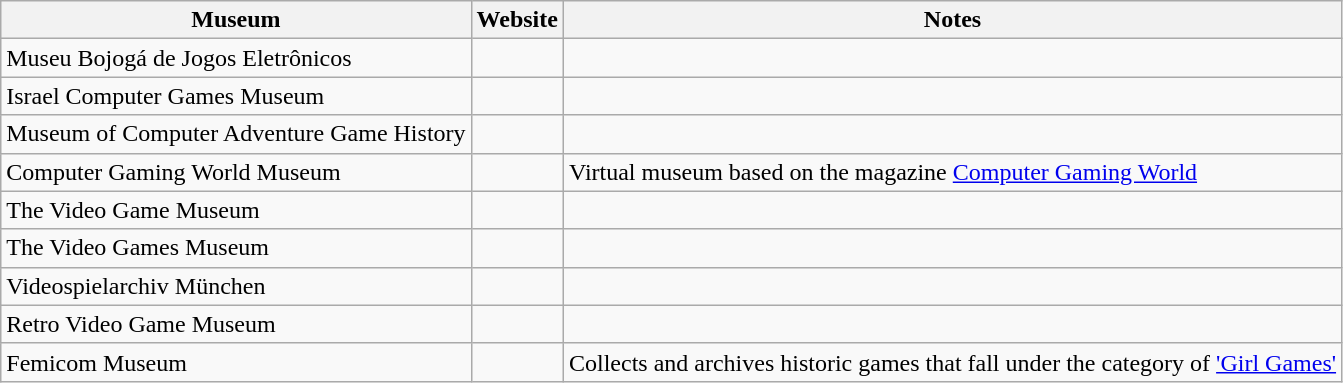<table class="wikitable sortable">
<tr>
<th>Museum</th>
<th>Website</th>
<th>Notes</th>
</tr>
<tr>
<td>Museu Bojogá de Jogos Eletrônicos</td>
<td></td>
<td></td>
</tr>
<tr>
<td>Israel Computer Games Museum</td>
<td></td>
<td></td>
</tr>
<tr>
<td>Museum of Computer Adventure Game History</td>
<td></td>
<td></td>
</tr>
<tr>
<td>Computer Gaming World Museum</td>
<td></td>
<td>Virtual museum based on the magazine <a href='#'>Computer Gaming World</a></td>
</tr>
<tr>
<td>The Video Game Museum</td>
<td></td>
<td></td>
</tr>
<tr>
<td>The Video Games Museum</td>
<td></td>
<td></td>
</tr>
<tr>
<td>Videospielarchiv München</td>
<td></td>
<td></td>
</tr>
<tr>
<td>Retro Video Game Museum</td>
<td></td>
<td></td>
</tr>
<tr>
<td>Femicom Museum</td>
<td></td>
<td>Collects and archives historic games that fall under the category of <a href='#'>'Girl Games'</a></td>
</tr>
</table>
